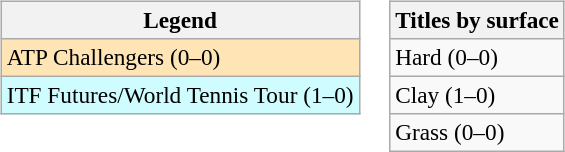<table>
<tr valign=top>
<td><br><table class="wikitable" style="font-size:97%">
<tr>
<th>Legend</th>
</tr>
<tr style="background:moccasin;">
<td>ATP Challengers (0–0)</td>
</tr>
<tr style="background:#cffcff;">
<td>ITF Futures/World Tennis Tour (1–0)</td>
</tr>
</table>
</td>
<td><br><table class="wikitable" style="font-size:97%">
<tr>
<th>Titles by surface</th>
</tr>
<tr>
<td>Hard (0–0)</td>
</tr>
<tr>
<td>Clay (1–0)</td>
</tr>
<tr>
<td>Grass (0–0)</td>
</tr>
</table>
</td>
</tr>
</table>
